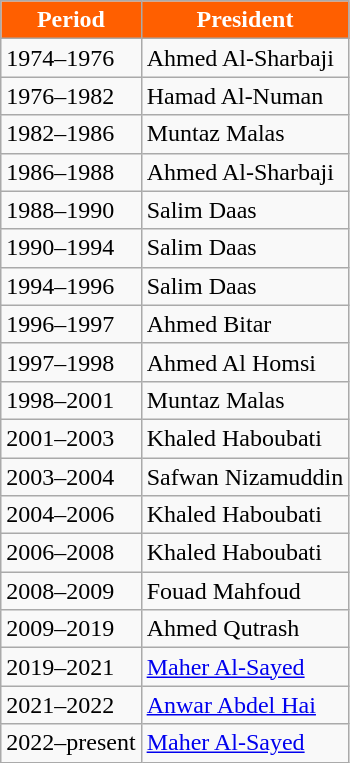<table class="wikitable">
<tr>
<th style="color:white; background:#FF5F00;"><strong>Period</strong></th>
<th style="color:white; background:#FF5F00;"><strong>President</strong></th>
</tr>
<tr>
<td>1974–1976</td>
<td>Ahmed Al-Sharbaji</td>
</tr>
<tr>
<td>1976–1982</td>
<td>Hamad Al-Numan</td>
</tr>
<tr>
<td>1982–1986</td>
<td>Muntaz Malas</td>
</tr>
<tr>
<td>1986–1988</td>
<td>Ahmed Al-Sharbaji</td>
</tr>
<tr>
<td>1988–1990</td>
<td>Salim Daas</td>
</tr>
<tr>
<td>1990–1994</td>
<td>Salim Daas</td>
</tr>
<tr>
<td>1994–1996</td>
<td>Salim Daas</td>
</tr>
<tr>
<td>1996–1997</td>
<td>Ahmed Bitar</td>
</tr>
<tr>
<td>1997–1998</td>
<td>Ahmed Al Homsi</td>
</tr>
<tr>
<td>1998–2001</td>
<td>Muntaz Malas</td>
</tr>
<tr>
<td>2001–2003</td>
<td>Khaled Haboubati</td>
</tr>
<tr>
<td>2003–2004</td>
<td>Safwan Nizamuddin</td>
</tr>
<tr>
<td>2004–2006</td>
<td>Khaled Haboubati</td>
</tr>
<tr>
<td>2006–2008</td>
<td>Khaled Haboubati</td>
</tr>
<tr>
<td>2008–2009</td>
<td>Fouad Mahfoud</td>
</tr>
<tr>
<td>2009–2019</td>
<td>Ahmed Qutrash</td>
</tr>
<tr>
<td>2019–2021</td>
<td><a href='#'>Maher Al-Sayed</a></td>
</tr>
<tr>
<td>2021–2022</td>
<td><a href='#'>Anwar Abdel Hai</a></td>
</tr>
<tr>
<td>2022–present</td>
<td><a href='#'>Maher Al-Sayed</a></td>
</tr>
</table>
